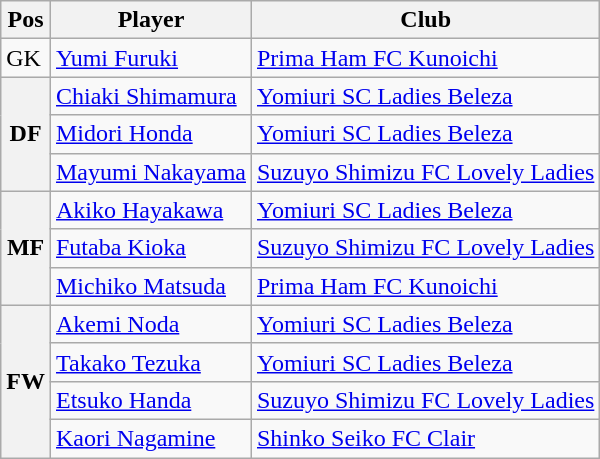<table class="wikitable">
<tr>
<th>Pos</th>
<th>Player</th>
<th>Club</th>
</tr>
<tr>
<td>GK</td>
<td> <a href='#'>Yumi Furuki</a></td>
<td><a href='#'>Prima Ham FC Kunoichi</a></td>
</tr>
<tr>
<th rowspan=3>DF</th>
<td> <a href='#'>Chiaki Shimamura</a></td>
<td><a href='#'>Yomiuri SC Ladies Beleza</a></td>
</tr>
<tr>
<td> <a href='#'>Midori Honda</a></td>
<td><a href='#'>Yomiuri SC Ladies Beleza</a></td>
</tr>
<tr>
<td> <a href='#'>Mayumi Nakayama</a></td>
<td><a href='#'>Suzuyo Shimizu FC Lovely Ladies</a></td>
</tr>
<tr>
<th rowspan=3>MF</th>
<td> <a href='#'>Akiko Hayakawa</a></td>
<td><a href='#'>Yomiuri SC Ladies Beleza</a></td>
</tr>
<tr>
<td> <a href='#'>Futaba Kioka</a></td>
<td><a href='#'>Suzuyo Shimizu FC Lovely Ladies</a></td>
</tr>
<tr>
<td> <a href='#'>Michiko Matsuda</a></td>
<td><a href='#'>Prima Ham FC Kunoichi</a></td>
</tr>
<tr>
<th rowspan=4>FW</th>
<td> <a href='#'>Akemi Noda</a></td>
<td><a href='#'>Yomiuri SC Ladies Beleza</a></td>
</tr>
<tr>
<td> <a href='#'>Takako Tezuka</a></td>
<td><a href='#'>Yomiuri SC Ladies Beleza</a></td>
</tr>
<tr>
<td> <a href='#'>Etsuko Handa</a></td>
<td><a href='#'>Suzuyo Shimizu FC Lovely Ladies</a></td>
</tr>
<tr>
<td> <a href='#'>Kaori Nagamine</a></td>
<td><a href='#'>Shinko Seiko FC Clair</a></td>
</tr>
</table>
